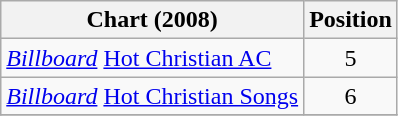<table class="wikitable">
<tr>
<th>Chart (2008)</th>
<th>Position</th>
</tr>
<tr>
<td><em><a href='#'>Billboard</a></em> <a href='#'>Hot Christian AC</a></td>
<td align="center">5</td>
</tr>
<tr>
<td><em><a href='#'>Billboard</a></em> <a href='#'>Hot Christian Songs</a></td>
<td align="center">6</td>
</tr>
<tr>
</tr>
</table>
